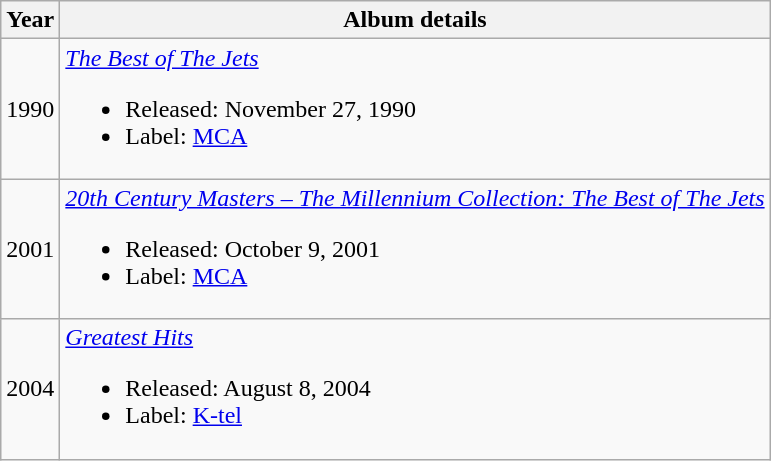<table class="wikitable plainrowheaders" style="text-align:center;">
<tr>
<th>Year</th>
<th>Album details</th>
</tr>
<tr>
<td>1990</td>
<td style="text-align:left;"><em><a href='#'>The Best of The Jets</a></em><br><ul><li>Released: November 27, 1990</li><li>Label: <a href='#'>MCA</a></li></ul></td>
</tr>
<tr>
<td>2001</td>
<td style="text-align:left;"><em><a href='#'>20th Century Masters – The Millennium Collection: The Best of The Jets</a></em><br><ul><li>Released: October 9, 2001</li><li>Label: <a href='#'>MCA</a></li></ul></td>
</tr>
<tr>
<td>2004</td>
<td style="text-align:left;"><em><a href='#'>Greatest Hits</a></em><br><ul><li>Released: August 8, 2004</li><li>Label: <a href='#'>K-tel</a></li></ul></td>
</tr>
</table>
